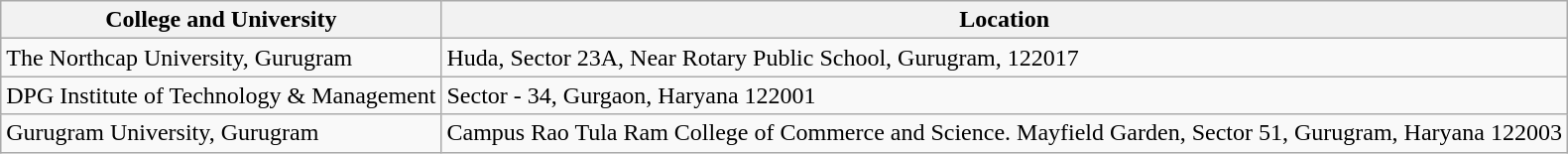<table class="wikitable">
<tr>
<th>College and University</th>
<th>Location</th>
</tr>
<tr>
<td>The Northcap University, Gurugram</td>
<td>Huda, Sector 23A, Near Rotary Public School, Gurugram, 122017</td>
</tr>
<tr>
<td>DPG Institute of Technology & Management</td>
<td>Sector - 34, Gurgaon, Haryana 122001</td>
</tr>
<tr>
<td>Gurugram University, Gurugram</td>
<td>Campus Rao Tula Ram College of Commerce and Science. Mayfield Garden, Sector 51, Gurugram, Haryana 122003</td>
</tr>
</table>
